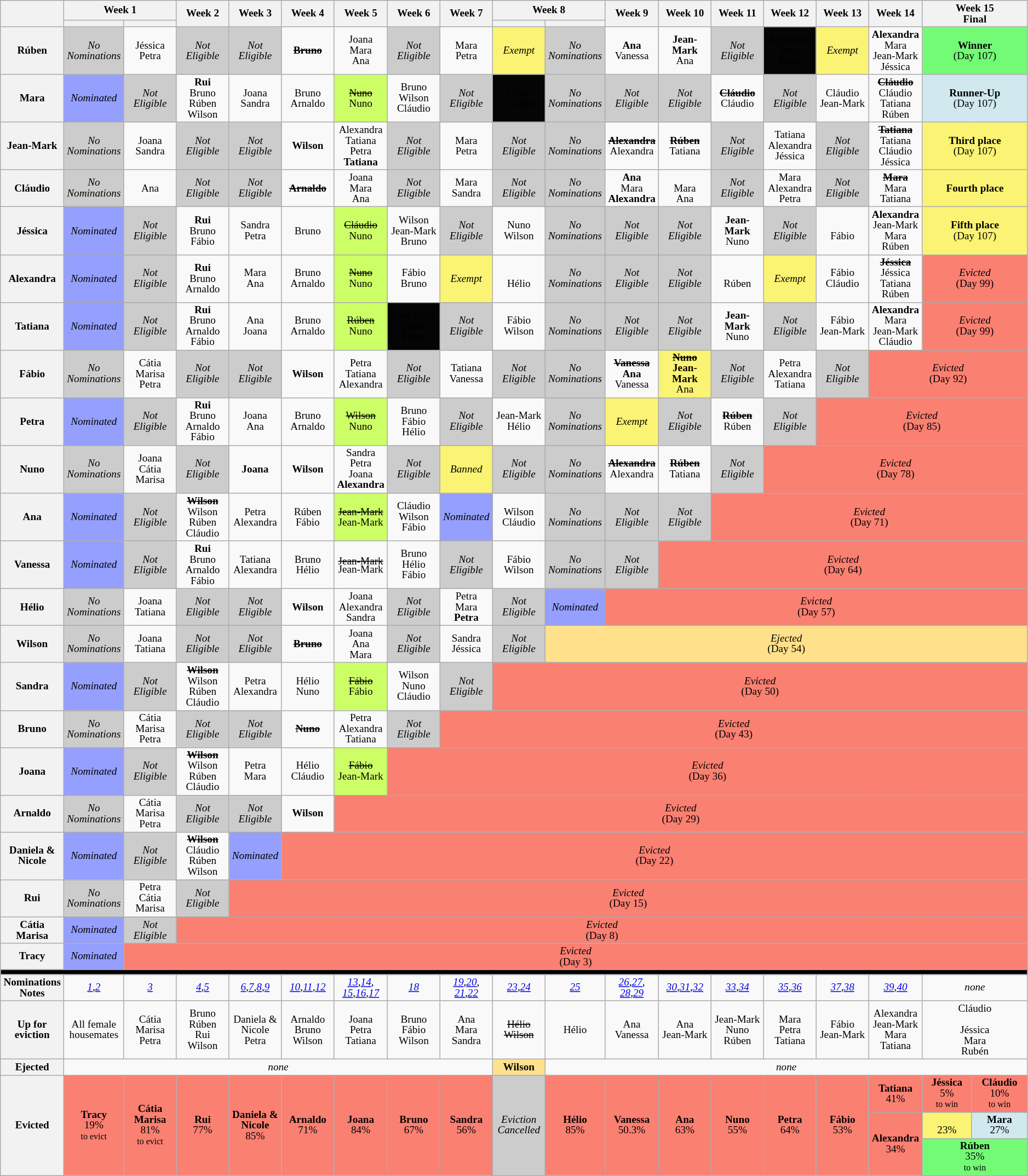<table class="wikitable" style="text-align:center; font-size:80%; line-height:13px;">
<tr>
<th rowspan="2" style="width: 5%;"></th>
<th colspan="2" style="width: 10%;">Week 1</th>
<th rowspan="2" style="width: 5%;">Week 2</th>
<th rowspan="2" style="width: 5%;">Week 3</th>
<th rowspan="2" style="width: 5%;">Week 4</th>
<th rowspan="2" style="width: 5%;">Week 5</th>
<th rowspan="2" style="width: 5%;">Week 6</th>
<th rowspan="2" style="width: 5%;">Week 7</th>
<th colspan="2" style="width: 10%;">Week 8</th>
<th rowspan="2" style="width: 5%;">Week 9</th>
<th rowspan="2" style="width: 5%;">Week 10</th>
<th rowspan="2" style="width: 5%;">Week 11</th>
<th rowspan="2" style="width: 5%;">Week 12</th>
<th rowspan="2" style="width: 5%;">Week 13</th>
<th rowspan="2" style="width: 5%;">Week 14</th>
<th colspan="2" rowspan="2" style="width: 10%;">Week 15<br>Final</th>
</tr>
<tr>
<th style="width: 5%;"></th>
<th style="width: 5%;"></th>
<th style="width: 5%;"></th>
<th style="width: 5%;"></th>
</tr>
<tr>
<th>Rúben</th>
<td style="background:#CCCCCC"><em>No<br>Nominations</em></td>
<td>Jéssica <br> Petra</td>
<td style="background:#CCCCCC"><em>Not<br>Eligible</em></td>
<td style="background:#CCCCCC"><em>Not<br>Eligible</em></td>
<td><s><strong>Bruno</strong></s></td>
<td>Joana<br>Mara<br>Ana</td>
<td style="background:#CCCCCC"><em>Not<br>Eligible</em></td>
<td>Mara<br>Petra</td>
<td style="background:#FBF373;"><em>Exempt</em></td>
<td style="background:#CCCCCC"><em>No<br>Nominations</em></td>
<td><strong>Ana</strong><br>Vanessa</td>
<td><strong>Jean-Mark</strong><br>Ana</td>
<td style="background:#CCCCCC"><em>Not<br>Eligible</em></td>
<td style="background:#050505"><span> Alexandra<br>Petra<br>Mara</span></td>
<td style="background:#FBF373;"><em>Exempt</em></td>
<td><strong>Alexandra</strong><br>Mara<br>Jean-Mark<br>Jéssica</td>
<td colspan="2" style="background:#73FB76;"><strong>Winner</strong><br>(Day 107)</td>
</tr>
<tr>
<th>Mara</th>
<td style="background:#959ffd"><em>Nominated</em></td>
<td style="background:#CCCCCC"><em>Not<br>Eligible</em></td>
<td><strong>Rui</strong><br>Bruno<br>Rúben<br>Wilson</td>
<td>Joana<br>Sandra</td>
<td>Bruno<br>Arnaldo</td>
<td style="background:#ccff66"><s>Nuno</s><br>Nuno</td>
<td>Bruno<br>Wilson<br>Cláudio</td>
<td style="background:#CCCCCC"><em>Not<br>Eligible</em></td>
<td style="background:#050505"><span> Hélio<br>Cláudio</span></td>
<td style="background:#CCCCCC"><em>No<br>Nominations</em></td>
<td style="background:#CCCCCC"><em>Not<br>Eligible</em></td>
<td style="background:#CCCCCC"><em>Not<br>Eligible</em></td>
<td><s><strong>Cláudio</strong></s><br>Cláudio</td>
<td style="background:#CCCCCC"><em>Not<br>Eligible</em></td>
<td>Cláudio<br>Jean-Mark</td>
<td><s><strong>Cláudio</strong></s><br>Cláudio<br>Tatiana<br>Rúben</td>
<td colspan="2" style="background:#D1E8EF;"><strong>Runner-Up</strong><br>(Day 107)</td>
</tr>
<tr>
<th>Jean-Mark</th>
<td style="background:#CCCCCC"><em>No<br>Nominations</em></td>
<td>Joana<br>Sandra</td>
<td style="background:#CCCCCC"><em>Not<br>Eligible</em></td>
<td style="background:#CCCCCC"><em>Not<br>Eligible</em></td>
<td><strong>Wilson</strong></td>
<td>Alexandra<br>Tatiana<br>Petra<br><strong>Tatiana</strong></td>
<td style="background:#CCCCCC"><em>Not<br>Eligible</em></td>
<td>Mara<br>Petra</td>
<td style="background:#CCCCCC"><em>Not<br>Eligible</em></td>
<td style="background:#CCCCCC"><em>No<br>Nominations</em></td>
<td><s><strong>Alexandra</strong></s><br>Alexandra</td>
<td><s><strong>Rúben</strong></s><br>Tatiana</td>
<td style="background:#CCCCCC"><em>Not<br>Eligible</em></td>
<td>Tatiana<br>Alexandra<br>Jéssica</td>
<td style="background:#CCCCCC"><em>Not<br>Eligible</em></td>
<td><s><strong>Tatiana</strong></s><br>Tatiana<br>Cláudio<br>Jéssica</td>
<td colspan="2" style="background:#FBF373;"><strong>Third place</strong><br>(Day 107)</td>
</tr>
<tr>
<th>Cláudio</th>
<td style="background:#CCCCCC"><em>No<br>Nominations</em></td>
<td>Ana<br></td>
<td style="background:#CCCCCC"><em>Not<br>Eligible</em></td>
<td style="background:#CCCCCC"><em>Not<br>Eligible</em></td>
<td><s><strong>Arnaldo</strong></s></td>
<td>Joana<br>Mara<br>Ana</td>
<td style="background:#CCCCCC"><em>Not<br>Eligible</em></td>
<td>Mara<br>Sandra</td>
<td style="background:#CCCCCC"><em>Not<br>Eligible</em></td>
<td style="background:#CCCCCC"><em>No<br>Nominations</em></td>
<td><strong>Ana</strong><br>Mara<br><span><strong>Alexandra</strong></span></td>
<td><strong></strong><br>Mara<br>Ana</td>
<td style="background:#CCCCCC"><em>Not<br>Eligible</em></td>
<td>Mara<br>Alexandra<br>Petra</td>
<td style="background:#CCCCCC"><em>Not<br>Eligible</em></td>
<td><s><strong>Mara</strong></s><br>Mara<br>Tatiana<br></td>
<td colspan="2" style="background:#FBF373;"><strong>Fourth place</strong><br></td>
</tr>
<tr>
<th>Jéssica</th>
<td style="background:#959ffd"><em>Nominated</em></td>
<td style="background:#CCCCCC"><em>Not<br>Eligible</em></td>
<td><strong>Rui</strong><br>Bruno<br>Fábio<br></td>
<td>Sandra<br>Petra</td>
<td>Bruno<br></td>
<td style="background:#ccff66"><s>Cláudio</s><br>Nuno</td>
<td>Wilson<br>Jean-Mark<br>Bruno</td>
<td style="background:#CCCCCC"><em>Not<br>Eligible</em></td>
<td>Nuno<br>Wilson</td>
<td style="background:#CCCCCC"><em>No<br>Nominations</em></td>
<td style="background:#CCCCCC"><em>Not<br>Eligible</em></td>
<td style="background:#CCCCCC"><em>Not<br>Eligible</em></td>
<td><strong>Jean-Mark</strong><br>Nuno</td>
<td style="background:#CCCCCC"><em>Not<br>Eligible</em></td>
<td><br>Fábio</td>
<td><strong>Alexandra</strong><br>Jean-Mark<br>Mara<br>Rúben</td>
<td colspan="2" style="background:#FBF373;"><strong>Fifth place</strong><br>(Day 107)</td>
</tr>
<tr>
<th>Alexandra</th>
<td style="background:#959ffd"><em>Nominated</em></td>
<td style="background:#CCCCCC"><em>Not<br>Eligible</em></td>
<td><strong>Rui</strong><br>Bruno<br>Arnaldo<br></td>
<td>Mara<br>Ana</td>
<td>Bruno<br>Arnaldo</td>
<td style="background:#ccff66"><s>Nuno</s><br>Nuno</td>
<td>Fábio<br>Bruno<br></td>
<td style="background:#FBF373;"><em>Exempt</em></td>
<td><br>Hélio</td>
<td style="background:#CCCCCC"><em>No<br>Nominations</em></td>
<td style="background:#CCCCCC"><em>Not<br>Eligible</em></td>
<td style="background:#CCCCCC"><em>Not<br>Eligible</em></td>
<td><strong></strong><br>Rúben</td>
<td style="background:#FBF373;"><em>Exempt</em></td>
<td>Fábio<br>Cláudio</td>
<td><s><strong>Jéssica</strong></s><br>Jéssica<br>Tatiana<br>Rúben</td>
<td colspan="2" bgcolor="FA8072" text-align:center"><em>Evicted</em><br>(Day 99)</td>
</tr>
<tr>
<th>Tatiana</th>
<td style="background:#959ffd"><em>Nominated</em></td>
<td style="background:#CCCCCC"><em>Not<br>Eligible</em></td>
<td><strong>Rui</strong><br>Bruno<br>Arnaldo<br>Fábio</td>
<td>Ana<br>Joana</td>
<td>Bruno<br>Arnaldo</td>
<td style="background:#ccff66"><s>Rúben</s><br>Nuno</td>
<td style="background:#050505"><span>Jean-Mark<br>Bruno<br>Fábio</span></td>
<td style="background:#CCCCCC"><em>Not<br>Eligible</em></td>
<td>Fábio<br>Wilson</td>
<td style="background:#CCCCCC"><em>No<br>Nominations</em></td>
<td style="background:#CCCCCC"><em>Not<br>Eligible</em></td>
<td style="background:#CCCCCC"><em>Not<br>Eligible</em></td>
<td><strong>Jean-Mark</strong><br>Nuno</td>
<td style="background:#CCCCCC"><em>Not<br>Eligible</em></td>
<td>Fábio<br>Jean-Mark</td>
<td><strong>Alexandra</strong><br>Mara<br>Jean-Mark<br>Cláudio</td>
<td colspan="2" bgcolor="FA8072" text-align:center"><em>Evicted</em><br>(Day 99)</td>
</tr>
<tr>
<th>Fábio</th>
<td style="background:#CCCCCC"><em>No<br>Nominations</em></td>
<td>Cátia Marisa<br>Petra</td>
<td style="background:#CCCCCC"><em>Not<br>Eligible</em></td>
<td style="background:#CCCCCC"><em>Not<br>Eligible</em></td>
<td><strong>Wilson</strong></td>
<td>Petra<br>Tatiana<br>Alexandra</td>
<td style="background:#CCCCCC"><em>Not<br>Eligible</em></td>
<td>Tatiana<br>Vanessa</td>
<td style="background:#CCCCCC"><em>Not<br>Eligible</em></td>
<td style="background:#CCCCCC"><em>No<br>Nominations</em></td>
<td><s><strong>Vanessa</strong></s><br><strong>Ana</strong><br>Vanessa</td>
<td style="background:#FBF373;"><s><strong>Nuno</strong></s><br><strong>Jean-Mark</strong><br>Ana</td>
<td style="background:#CCCCCC"><em>Not<br>Eligible</em></td>
<td>Petra<br>Alexandra<br>Tatiana</td>
<td style="background:#CCCCCC"><em>Not<br>Eligible</em></td>
<td colspan="3" bgcolor="FA8072" text-align:center"><em>Evicted</em><br>(Day 92)</td>
</tr>
<tr>
<th>Petra</th>
<td style="background:#959ffd"><em>Nominated</em></td>
<td style="background:#CCCCCC"><em>Not<br>Eligible</em></td>
<td><strong>Rui</strong><br>Bruno<br>Arnaldo<br>Fábio</td>
<td>Joana<br>Ana</td>
<td>Bruno<br>Arnaldo</td>
<td style="background:#ccff66"><s>Wilson</s><br>Nuno</td>
<td>Bruno<br>Fábio<br>Hélio</td>
<td style="background:#CCCCCC"><em>Not<br>Eligible</em></td>
<td>Jean-Mark<br>Hélio</td>
<td style="background:#CCCCCC"><em>No<br>Nominations</em></td>
<td style="background:#FBF373;"><em>Exempt</em></td>
<td style="background:#CCCCCC"><em>Not<br>Eligible</em></td>
<td><s><strong>Rúben</strong></s><br>Rúben</td>
<td style="background:#CCCCCC"><em>Not<br>Eligible</em></td>
<td colspan="4" bgcolor="FA8072" text-align:center"><em>Evicted</em><br>(Day 85)</td>
</tr>
<tr>
<th>Nuno</th>
<td style="background:#CCCCCC"><em>No<br>Nominations</em></td>
<td>Joana<br>Cátia Marisa</td>
<td style="background:#CCCCCC"><em>Not<br>Eligible</em></td>
<td><strong>Joana</strong></td>
<td><strong>Wilson</strong></td>
<td>Sandra<br>Petra<br>Joana<br><span><strong>Alexandra</strong></span></td>
<td style="background:#CCCCCC"><em>Not<br>Eligible</em></td>
<td style="background:#FBF373;"><em>Banned</em></td>
<td style="background:#CCCCCC"><em>Not<br>Eligible</em></td>
<td style="background:#CCCCCC"><em>No<br>Nominations</em></td>
<td><s><strong>Alexandra</strong></s><br>Alexandra</td>
<td><s><strong>Rúben</strong></s><br>Tatiana</td>
<td style="background:#CCCCCC"><em>Not<br>Eligible</em></td>
<td colspan="5" bgcolor="FA8072" text-align:center"><em>Evicted</em><br>(Day 78)</td>
</tr>
<tr>
<th>Ana</th>
<td style="background:#959ffd"><em>Nominated</em></td>
<td style="background:#CCCCCC"><em>Not<br>Eligible</em></td>
<td><s><strong>Wilson</strong></s><br>Wilson<br>Rúben<br>Cláudio</td>
<td>Petra<br>Alexandra</td>
<td>Rúben<br>Fábio</td>
<td style="background:#ccff66"><s>Jean-Mark</s><br>Jean-Mark</td>
<td>Cláudio<br>Wilson<br>Fábio</td>
<td style="background:#959ffd"><em>Nominated</em></td>
<td>Wilson<br>Cláudio</td>
<td style="background:#CCCCCC"><em>No<br>Nominations</em></td>
<td style="background:#CCCCCC"><em>Not<br>Eligible</em></td>
<td style="background:#CCCCCC"><em>Not<br>Eligible</em></td>
<td colspan="6" bgcolor="FA8072" text-align:center"><em>Evicted</em><br>(Day 71)</td>
</tr>
<tr>
<th>Vanessa</th>
<td style="background:#959ffd"><em>Nominated</em></td>
<td style="background:#CCCCCC"><em>Not<br>Eligible</em></td>
<td><strong>Rui</strong><br>Bruno<br>Arnaldo<br>Fábio</td>
<td>Tatiana<br>Alexandra</td>
<td>Bruno<br>Hélio</td>
<td style="line-height:10px" style="background:#ccff66"><s>Jean-Mark</s><br>Jean-Mark</td>
<td>Bruno<br>Hélio<br>Fábio</td>
<td style="background:#CCCCCC"><em>Not<br>Eligible</em></td>
<td>Fábio<br>Wilson</td>
<td style="background:#CCCCCC"><em>No<br>Nominations</em></td>
<td style="background:#CCCCCC"><em>Not<br>Eligible</em></td>
<td colspan="7" bgcolor="FA8072" text-align:center"><em>Evicted</em><br>(Day 64)</td>
</tr>
<tr>
<th>Hélio</th>
<td style="background:#CCCCCC"><em>No<br>Nominations</em></td>
<td>Joana <br> Tatiana</td>
<td style="background:#CCCCCC"><em>Not<br>Eligible</em></td>
<td style="background:#CCCCCC"><em>Not<br>Eligible</em></td>
<td><strong>Wilson</strong></td>
<td>Joana<br>Alexandra<br>Sandra</td>
<td style="background:#CCCCCC"><em>Not<br>Eligible</em></td>
<td>Petra<br>Mara<br><span><strong>Petra</strong></span></td>
<td style="background:#CCCCCC"><em>Not<br>Eligible</em></td>
<td style="background:#959ffd"><em>Nominated</em></td>
<td colspan="8" bgcolor="FA8072" text-align:center"><em>Evicted</em><br>(Day 57)</td>
</tr>
<tr>
<th>Wilson</th>
<td style="background:#CCCCCC"><em>No<br>Nominations</em></td>
<td>Joana<br>Tatiana</td>
<td style="background:#CCCCCC"><em>Not<br>Eligible</em></td>
<td style="background:#CCCCCC"><em>Not<br>Eligible</em></td>
<td><s><strong>Bruno</strong></s></td>
<td>Joana<br>Ana<br>Mara</td>
<td style="background:#CCCCCC"><em>Not<br>Eligible</em></td>
<td>Sandra<br>Jéssica</td>
<td style="background:#CCCCCC"><em>Not<br>Eligible</em></td>
<td colspan="9" style="background:#ffe08b"><em>Ejected</em><br> (Day 54)</td>
</tr>
<tr>
<th>Sandra</th>
<td style="background:#959ffd"><em>Nominated</em></td>
<td style="background:#CCCCCC"><em>Not<br>Eligible</em></td>
<td><s><strong>Wilson</strong></s><br>Wilson<br>Rúben<br>Cláudio</td>
<td>Petra<br>Alexandra</td>
<td>Hélio<br>Nuno</td>
<td style="background:#ccff66"><s>Fábio</s><br>Fábio</td>
<td>Wilson<br>Nuno<br>Cláudio</td>
<td style="background:#CCCCCC"><em>Not<br>Eligible</em></td>
<td colspan="10" bgcolor="FA8072" text-align:center"><em>Evicted</em><br>(Day 50)</td>
</tr>
<tr>
<th>Bruno</th>
<td style="background:#CCCCCC"><em>No<br>Nominations</em></td>
<td>Cátia Marisa<br>Petra</td>
<td style="background:#CCCCCC"><em>Not<br>Eligible</em></td>
<td style="background:#CCCCCC"><em>Not<br>Eligible</em></td>
<td><s><strong>Nuno</strong></s></td>
<td>Petra<br>Alexandra<br>Tatiana</td>
<td style="background:#CCCCCC"><em>Not<br>Eligible</em></td>
<td colspan="11" bgcolor="FA8072" text-align:center"><em>Evicted</em><br>(Day 43)</td>
</tr>
<tr>
<th>Joana</th>
<td style="background:#959ffd"><em>Nominated</em></td>
<td style="background:#CCCCCC"><em>Not<br>Eligible</em></td>
<td><s><strong>Wilson</strong></s><br>Wilson<br>Rúben<br>Cláudio</td>
<td>Petra<br>Mara</td>
<td>Hélio<br>Cláudio</td>
<td style="background:#ccff66"><s>Fábio</s><br>Jean-Mark</td>
<td colspan="12" bgcolor="FA8072" text-align:center"><em>Evicted</em><br>(Day 36)</td>
</tr>
<tr>
<th>Arnaldo</th>
<td style="background:#CCCCCC"><em>No<br>Nominations</em></td>
<td>Cátia Marisa<br>Petra</td>
<td style="background:#CCCCCC"><em>Not<br>Eligible</em></td>
<td style="background:#CCCCCC"><em>Not<br>Eligible</em></td>
<td><strong>Wilson</strong></td>
<td colspan="13" bgcolor="FA8072" text-align:center"><em>Evicted</em><br>(Day 29)</td>
</tr>
<tr>
<th>Daniela & Nicole</th>
<td style="background:#959ffd"><em>Nominated</em></td>
<td style="background:#CCCCCC"><em>Not<br>Eligible</em></td>
<td><s><strong>Wilson</strong></s><br>Cláudio<br>Rúben<br>Wilson</td>
<td style="background:#959ffd"><em>Nominated</em></td>
<td colspan="14" bgcolor="FA8072" text-align:center"><em>Evicted</em><br>(Day 22)</td>
</tr>
<tr>
<th>Rui</th>
<td style="background:#CCCCCC"><em>No<br>Nominations</em></td>
<td>Petra<br>Cátia Marisa</td>
<td style="background:#CCCCCC"><em>Not<br>Eligible</em></td>
<td colspan="15" bgcolor="FA8072" text-align:center"><em>Evicted</em><br>(Day 15)</td>
</tr>
<tr>
<th>Cátia Marisa</th>
<td style="background:#959ffd"><em>Nominated</em></td>
<td style="background:#CCCCCC"><em>Not<br>Eligible</em></td>
<td colspan="16" bgcolor="FA8072" text-align:center"><em>Evicted</em><br>(Day 8)</td>
</tr>
<tr>
<th>Tracy</th>
<td style="background:#959ffd"><em>Nominated</em></td>
<td colspan="17" bgcolor="FA8072" text-align:center"><em>Evicted</em><br>(Day 3)</td>
</tr>
<tr>
<th colspan="19" style="background:#000;"></th>
</tr>
<tr>
<th>Nominations<br>Notes</th>
<td><em><a href='#'>1</a></em>,<em><a href='#'>2</a></em></td>
<td><em><a href='#'>3</a></em></td>
<td><em><a href='#'>4</a></em>,<em><a href='#'>5</a></em></td>
<td><em><a href='#'>6</a></em>,<em><a href='#'>7</a></em>,<em><a href='#'>8</a></em>,<em><a href='#'>9</a></em></td>
<td><em><a href='#'>10</a></em>,<em><a href='#'>11</a></em>,<em><a href='#'>12</a></em></td>
<td><em><a href='#'>13</a></em>,<em><a href='#'>14</a></em>, <em><a href='#'>15</a></em>,<em><a href='#'>16</a></em>,<em><a href='#'>17</a></em></td>
<td><em><a href='#'>18</a></em></td>
<td><em><a href='#'>19</a></em>,<em><a href='#'>20</a></em>, <em><a href='#'>21</a></em>,<em><a href='#'>22</a></em></td>
<td><em><a href='#'>23</a></em>,<em><a href='#'>24</a></em></td>
<td><em><a href='#'>25</a></em></td>
<td><em><a href='#'>26</a></em>,<em><a href='#'>27</a></em>, <em><a href='#'>28</a></em>,<em><a href='#'>29</a></em></td>
<td><em><a href='#'>30</a></em>,<em><a href='#'>31</a></em>,<em><a href='#'>32</a></em></td>
<td><em><a href='#'>33</a></em>,<em><a href='#'>34</a></em></td>
<td><em><a href='#'>35</a></em>,<em><a href='#'>36</a></em></td>
<td><em><a href='#'>37</a></em>,<em><a href='#'>38</a></em></td>
<td><em><a href='#'>39</a></em>,<em><a href='#'>40</a></em></td>
<td colspan="2"><em>none</em></td>
</tr>
<tr>
<th>Up for<br>eviction</th>
<td>All female<br>housemates</td>
<td>Cátia Marisa<br>Petra</td>
<td>Bruno<br>Rúben<br>Rui<br>Wilson</td>
<td>Daniela & Nicole<br>Petra</td>
<td>Arnaldo<br>Bruno<br>Wilson</td>
<td>Joana<br>Petra<br>Tatiana</td>
<td>Bruno<br>Fábio<br>Wilson</td>
<td>Ana<br>Mara<br>Sandra</td>
<td><s>Hélio</s><br><s>Wilson</s></td>
<td>Hélio</td>
<td>Ana<br>Vanessa</td>
<td>Ana<br>Jean-Mark</td>
<td>Jean-Mark<br>Nuno<br>Rúben</td>
<td>Mara<br>Petra<br>Tatiana</td>
<td>Fábio<br>Jean-Mark</td>
<td>Alexandra<br>Jean-Mark<br>Mara<br>Tatiana</td>
<td colspan="2">Cláudio<br><br>Jéssica<br>Mara<br>Rubén</td>
</tr>
<tr>
<th>Ejected</th>
<td colspan="8"><em>none</em></td>
<td style="background:#ffe08b"><strong>Wilson</strong></td>
<td colspan="9"><em>none</em></td>
</tr>
<tr>
<th rowspan="4">Evicted</th>
<td rowspan="4" style="background:#fa8072"><strong>Tracy</strong><br>19%<br><small>to evict</small></td>
<td rowspan="4" style="background:#fa8072"><strong>Cátia Marisa</strong><br>81%<br><small>to evict</small></td>
<td rowspan="4" style="background:#fa8072"><strong>Rui</strong><br>77%<br><small></small></td>
<td rowspan="4" style="background:#fa8072"><strong>Daniela & Nicole</strong> <br>85%<br><small></small></td>
<td rowspan="4" style="background:#fa8072"><strong>Arnaldo</strong><br>71%<br><small></small></td>
<td rowspan="4" style="background:#fa8072"><strong>Joana</strong><br>84%<br><small></small></td>
<td rowspan="4" style="background:#fa8072"><strong>Bruno</strong> <br>67%<br><small></small></td>
<td rowspan="4" style="background:#fa8072"><strong>Sandra</strong> <br>56%<br><small></small></td>
<td rowspan="4" style="background:#CCCCCC"><em>Eviction<br>Cancelled</em></td>
<td rowspan="4" style="background:#fa8072"><strong>Hélio</strong> <br>85%<br><small></small></td>
<td rowspan="4" style="background:#fa8072"><strong>Vanessa</strong><br>50.3%<br><small></small></td>
<td rowspan="4" style="background:#fa8072"><strong>Ana</strong><br>63%<br><small></small></td>
<td rowspan="4" style="background:#fa8072"><strong>Nuno</strong><br>55%<br><small></small></td>
<td rowspan="4" style="background:#fa8072"><strong>Petra</strong><br>64%<br><small></small></td>
<td rowspan="4" style="background:#fa8072"><strong>Fábio</strong><br>53%<br><small></small></td>
<td rowspan="2" style="background:#fa8072"><strong>Tatiana</strong><br>41%<br><small></small></td>
<td style="background:#FA8072"><strong>Jéssica</strong><br>5%<br><small>to win</small></td>
<td style="background:#FA8072"><strong>Cláudio</strong><br>10%<br><small>to win</small></td>
</tr>
<tr>
<td rowspan="2" style="background:#FBF374"><strong></strong><br>23%<br><small></small></td>
<td rowspan="2" style="background:#D1E8EF"><strong>Mara</strong><br>27%<br><small></small></td>
</tr>
<tr>
<td rowspan="2" style="background:#FA8072"><strong>Alexandra</strong><br>34%<br><small></small></td>
</tr>
<tr>
<td colspan="2" style="background:#73FB76"><strong>Rúben</strong><br>35%<br><small>to win</small></td>
</tr>
</table>
